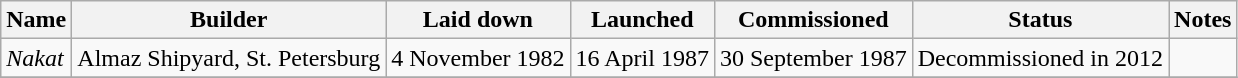<table class="wikitable">
<tr>
<th>Name</th>
<th>Builder</th>
<th>Laid down</th>
<th>Launched</th>
<th>Commissioned</th>
<th>Status</th>
<th>Notes</th>
</tr>
<tr>
<td><em>Nakat</em></td>
<td>Almaz Shipyard, St. Petersburg</td>
<td>4 November 1982</td>
<td>16 April 1987</td>
<td>30 September 1987</td>
<td>Decommissioned in 2012</td>
<td></td>
</tr>
<tr>
</tr>
</table>
